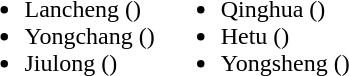<table>
<tr>
<td valign="top"><br><ul><li>Lancheng ()</li><li>Yongchang ()</li><li>Jiulong ()</li></ul></td>
<td valign="top"><br><ul><li>Qinghua ()</li><li>Hetu ()</li><li>Yongsheng ()</li></ul></td>
</tr>
</table>
